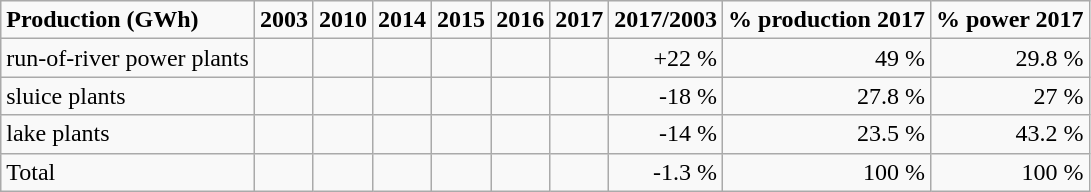<table class="wikitable">
<tr>
<td><strong>Production (GWh)</strong></td>
<td><strong>2003</strong></td>
<td><strong>2010</strong></td>
<td><strong>2014</strong></td>
<td><strong>2015</strong></td>
<td><strong>2016</strong></td>
<td><strong>2017</strong></td>
<td><strong>2017/2003</strong></td>
<td><strong>% production 2017</strong></td>
<td><strong>% power 2017</strong></td>
</tr>
<tr align="right">
<td align="left">run-of-river power plants</td>
<td></td>
<td></td>
<td></td>
<td></td>
<td></td>
<td></td>
<td>+22 %</td>
<td>49 %</td>
<td>29.8 %</td>
</tr>
<tr align="right">
<td align="left">sluice plants</td>
<td></td>
<td></td>
<td></td>
<td></td>
<td></td>
<td></td>
<td>-18 %</td>
<td>27.8 %</td>
<td>27 %</td>
</tr>
<tr align="right">
<td align="left">lake plants</td>
<td></td>
<td></td>
<td></td>
<td></td>
<td></td>
<td></td>
<td>-14 %</td>
<td>23.5 %</td>
<td>43.2 %</td>
</tr>
<tr align="right">
<td align="left">Total</td>
<td></td>
<td></td>
<td></td>
<td></td>
<td></td>
<td></td>
<td>-1.3 %</td>
<td>100 %</td>
<td>100 %</td>
</tr>
</table>
